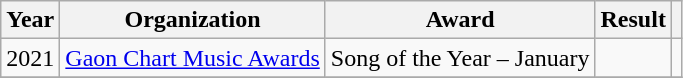<table class="wikitable">
<tr>
<th>Year</th>
<th>Organization</th>
<th>Award</th>
<th>Result</th>
<th class="unsortable"></th>
</tr>
<tr>
<td>2021</td>
<td><a href='#'>Gaon Chart Music Awards</a></td>
<td>Song of the Year – January</td>
<td></td>
<td style="text-align:center;"></td>
</tr>
<tr>
</tr>
</table>
